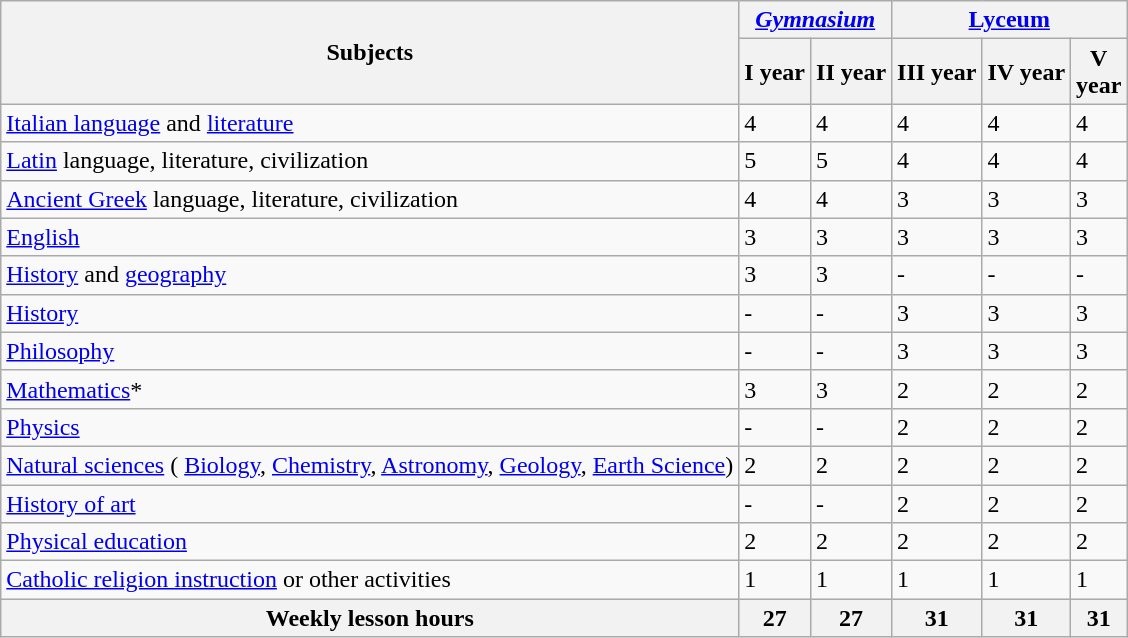<table class="wikitable">
<tr>
<th rowspan="2"><strong>Subjects</strong></th>
<th colspan="2"><em><a href='#'>Gymnasium</a></em></th>
<th colspan="3"><strong><a href='#'>Lyceum</a></strong></th>
</tr>
<tr>
<th>I year</th>
<th>II year</th>
<th>III year</th>
<th>IV year</th>
<th>V<br>year</th>
</tr>
<tr>
<td><a href='#'>Italian language</a> and <a href='#'>literature</a></td>
<td>4</td>
<td>4</td>
<td>4</td>
<td>4</td>
<td>4</td>
</tr>
<tr>
<td><a href='#'>Latin</a> language, literature, civilization</td>
<td>5</td>
<td>5</td>
<td>4</td>
<td>4</td>
<td>4</td>
</tr>
<tr>
<td><a href='#'>Ancient Greek</a> language, literature, civilization</td>
<td>4</td>
<td>4</td>
<td>3</td>
<td>3</td>
<td>3</td>
</tr>
<tr>
<td><a href='#'>English</a></td>
<td>3</td>
<td>3</td>
<td>3</td>
<td>3</td>
<td>3</td>
</tr>
<tr>
<td><a href='#'>History</a> and <a href='#'>geography</a></td>
<td>3</td>
<td>3</td>
<td>-</td>
<td>-</td>
<td>-</td>
</tr>
<tr>
<td><a href='#'>History</a></td>
<td>-</td>
<td>-</td>
<td>3</td>
<td>3</td>
<td>3</td>
</tr>
<tr>
<td><a href='#'>Philosophy</a></td>
<td>-</td>
<td>-</td>
<td>3</td>
<td>3</td>
<td>3</td>
</tr>
<tr>
<td><a href='#'>Mathematics</a>*</td>
<td>3</td>
<td>3</td>
<td>2</td>
<td>2</td>
<td>2</td>
</tr>
<tr>
<td><a href='#'>Physics</a></td>
<td>-</td>
<td>-</td>
<td>2</td>
<td>2</td>
<td>2</td>
</tr>
<tr>
<td><a href='#'>Natural sciences</a> ( <a href='#'>Biology</a>, <a href='#'>Chemistry</a>, <a href='#'>Astronomy</a>, <a href='#'>Geology</a>, <a href='#'>Earth Science</a>)</td>
<td>2</td>
<td>2</td>
<td>2</td>
<td>2</td>
<td>2</td>
</tr>
<tr>
<td><a href='#'>History of art</a></td>
<td>-</td>
<td>-</td>
<td>2</td>
<td>2</td>
<td>2</td>
</tr>
<tr>
<td><a href='#'>Physical education</a></td>
<td>2</td>
<td>2</td>
<td>2</td>
<td>2</td>
<td>2</td>
</tr>
<tr>
<td><a href='#'>Catholic religion instruction</a> or other activities</td>
<td>1</td>
<td>1</td>
<td>1</td>
<td>1</td>
<td>1</td>
</tr>
<tr>
<th>Weekly lesson hours</th>
<th>27</th>
<th>27</th>
<th>31</th>
<th>31</th>
<th>31</th>
</tr>
</table>
